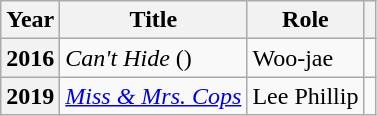<table class="wikitable plainrowheaders sortable">
<tr>
<th scope="col">Year</th>
<th scope="col">Title</th>
<th scope="col">Role</th>
<th scope="col" class="unsortable"></th>
</tr>
<tr>
<th scope="row">2016</th>
<td><em>Can't Hide</em> ()</td>
<td>Woo-jae</td>
<td style="text-align:center"></td>
</tr>
<tr>
<th scope="row">2019</th>
<td><em><a href='#'>Miss & Mrs. Cops</a></em></td>
<td>Lee Phillip</td>
<td style="text-align:center"></td>
</tr>
</table>
